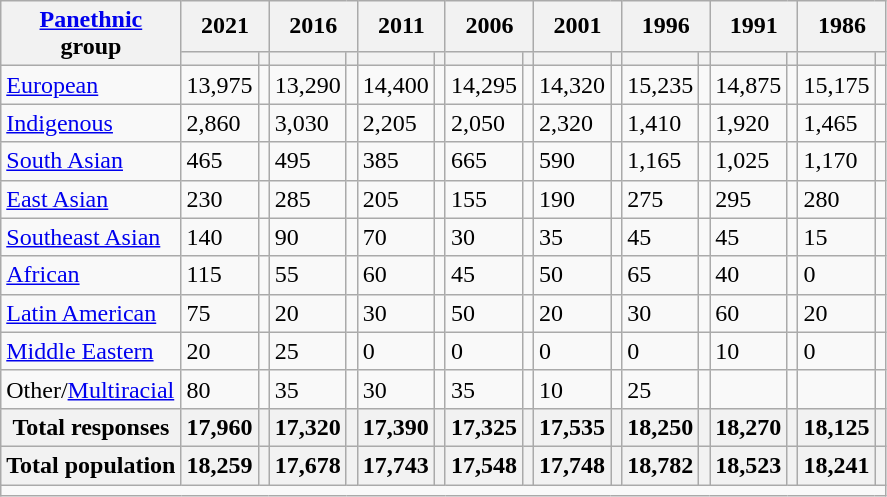<table class="wikitable collapsible sortable">
<tr>
<th rowspan="2"><a href='#'>Panethnic</a><br>group</th>
<th colspan="2">2021</th>
<th colspan="2">2016</th>
<th colspan="2">2011</th>
<th colspan="2">2006</th>
<th colspan="2">2001</th>
<th colspan="2">1996</th>
<th colspan="2">1991</th>
<th colspan="2">1986</th>
</tr>
<tr>
<th><a href='#'></a></th>
<th></th>
<th></th>
<th></th>
<th></th>
<th></th>
<th></th>
<th></th>
<th></th>
<th></th>
<th></th>
<th></th>
<th></th>
<th></th>
<th></th>
<th></th>
</tr>
<tr>
<td><a href='#'>European</a></td>
<td>13,975</td>
<td></td>
<td>13,290</td>
<td></td>
<td>14,400</td>
<td></td>
<td>14,295</td>
<td></td>
<td>14,320</td>
<td></td>
<td>15,235</td>
<td></td>
<td>14,875</td>
<td></td>
<td>15,175</td>
<td></td>
</tr>
<tr>
<td><a href='#'>Indigenous</a></td>
<td>2,860</td>
<td></td>
<td>3,030</td>
<td></td>
<td>2,205</td>
<td></td>
<td>2,050</td>
<td></td>
<td>2,320</td>
<td></td>
<td>1,410</td>
<td></td>
<td>1,920</td>
<td></td>
<td>1,465</td>
<td></td>
</tr>
<tr>
<td><a href='#'>South Asian</a></td>
<td>465</td>
<td></td>
<td>495</td>
<td></td>
<td>385</td>
<td></td>
<td>665</td>
<td></td>
<td>590</td>
<td></td>
<td>1,165</td>
<td></td>
<td>1,025</td>
<td></td>
<td>1,170</td>
<td></td>
</tr>
<tr>
<td><a href='#'>East Asian</a></td>
<td>230</td>
<td></td>
<td>285</td>
<td></td>
<td>205</td>
<td></td>
<td>155</td>
<td></td>
<td>190</td>
<td></td>
<td>275</td>
<td></td>
<td>295</td>
<td></td>
<td>280</td>
<td></td>
</tr>
<tr>
<td><a href='#'>Southeast Asian</a></td>
<td>140</td>
<td></td>
<td>90</td>
<td></td>
<td>70</td>
<td></td>
<td>30</td>
<td></td>
<td>35</td>
<td></td>
<td>45</td>
<td></td>
<td>45</td>
<td></td>
<td>15</td>
<td></td>
</tr>
<tr>
<td><a href='#'>African</a></td>
<td>115</td>
<td></td>
<td>55</td>
<td></td>
<td>60</td>
<td></td>
<td>45</td>
<td></td>
<td>50</td>
<td></td>
<td>65</td>
<td></td>
<td>40</td>
<td></td>
<td>0</td>
<td></td>
</tr>
<tr>
<td><a href='#'>Latin American</a></td>
<td>75</td>
<td></td>
<td>20</td>
<td></td>
<td>30</td>
<td></td>
<td>50</td>
<td></td>
<td>20</td>
<td></td>
<td>30</td>
<td></td>
<td>60</td>
<td></td>
<td>20</td>
<td></td>
</tr>
<tr>
<td><a href='#'>Middle Eastern</a></td>
<td>20</td>
<td></td>
<td>25</td>
<td></td>
<td>0</td>
<td></td>
<td>0</td>
<td></td>
<td>0</td>
<td></td>
<td>0</td>
<td></td>
<td>10</td>
<td></td>
<td>0</td>
<td></td>
</tr>
<tr>
<td>Other/<a href='#'>Multiracial</a></td>
<td>80</td>
<td></td>
<td>35</td>
<td></td>
<td>30</td>
<td></td>
<td>35</td>
<td></td>
<td>10</td>
<td></td>
<td>25</td>
<td></td>
<td></td>
<td></td>
<td></td>
<td></td>
</tr>
<tr>
<th>Total responses</th>
<th>17,960</th>
<th></th>
<th>17,320</th>
<th></th>
<th>17,390</th>
<th></th>
<th>17,325</th>
<th></th>
<th>17,535</th>
<th></th>
<th>18,250</th>
<th></th>
<th>18,270</th>
<th></th>
<th>18,125</th>
<th></th>
</tr>
<tr>
<th>Total population</th>
<th>18,259</th>
<th></th>
<th>17,678</th>
<th></th>
<th>17,743</th>
<th></th>
<th>17,548</th>
<th></th>
<th>17,748</th>
<th></th>
<th>18,782</th>
<th></th>
<th>18,523</th>
<th></th>
<th>18,241</th>
<th></th>
</tr>
<tr class="sortbottom">
<td colspan="20"></td>
</tr>
</table>
